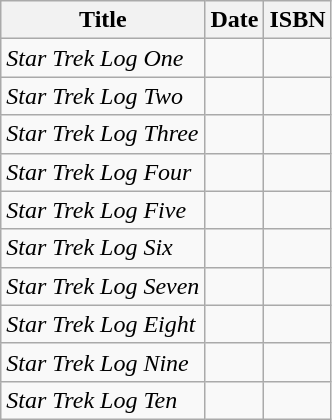<table class="wikitable">
<tr>
<th>Title</th>
<th>Date</th>
<th>ISBN</th>
</tr>
<tr>
<td><em>Star Trek Log One</em></td>
<td></td>
<td></td>
</tr>
<tr>
<td><em>Star Trek Log Two</em></td>
<td></td>
<td></td>
</tr>
<tr>
<td><em>Star Trek Log Three</em></td>
<td></td>
<td></td>
</tr>
<tr>
<td><em>Star Trek Log Four</em></td>
<td></td>
<td></td>
</tr>
<tr>
<td><em>Star Trek Log Five</em></td>
<td></td>
<td></td>
</tr>
<tr>
<td><em>Star Trek Log Six</em></td>
<td></td>
<td></td>
</tr>
<tr>
<td><em>Star Trek Log Seven</em></td>
<td></td>
<td></td>
</tr>
<tr>
<td><em>Star Trek Log Eight</em></td>
<td></td>
<td></td>
</tr>
<tr>
<td><em>Star Trek Log Nine</em></td>
<td></td>
<td></td>
</tr>
<tr>
<td><em>Star Trek Log Ten</em></td>
<td></td>
<td></td>
</tr>
</table>
